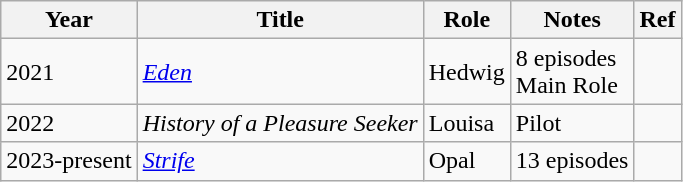<table class="wikitable sortable">
<tr>
<th scope="col">Year</th>
<th scope="col">Title</th>
<th scope="col">Role</th>
<th scope="col" class="unsortable">Notes</th>
<th>Ref</th>
</tr>
<tr>
<td>2021</td>
<td><em><a href='#'>Eden</a></em></td>
<td>Hedwig</td>
<td>8 episodes <br> Main Role</td>
<td></td>
</tr>
<tr>
<td>2022</td>
<td><em>History of a Pleasure Seeker</em></td>
<td>Louisa</td>
<td>Pilot</td>
<td></td>
</tr>
<tr>
<td>2023-present</td>
<td><em><a href='#'>Strife</a></em></td>
<td>Opal</td>
<td>13 episodes</td>
<td></td>
</tr>
</table>
